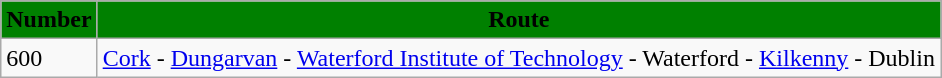<table class="wikitable">
<tr>
<th style="background:green;"><span> Number</span></th>
<th style="background:green;"><span> Route</span></th>
</tr>
<tr>
<td>600</td>
<td><a href='#'>Cork</a> - <a href='#'>Dungarvan</a> - <a href='#'>Waterford Institute of Technology</a> - Waterford - <a href='#'>Kilkenny</a> - Dublin</td>
</tr>
</table>
